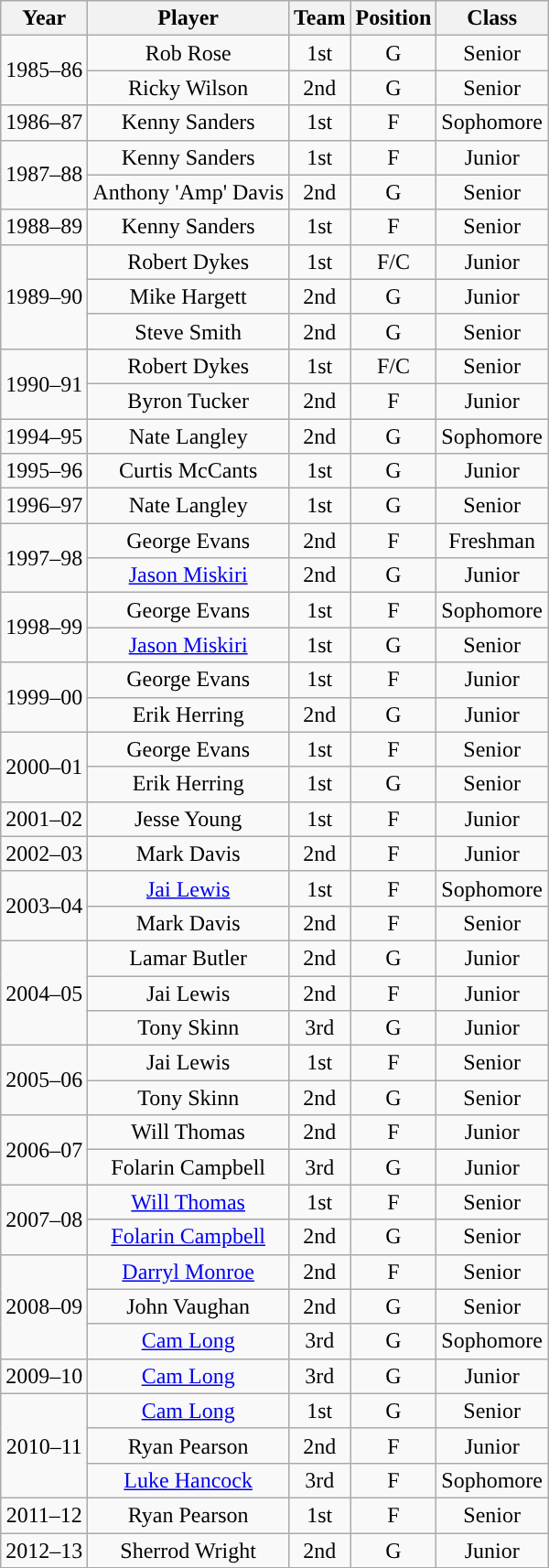<table class="wikitable">
<tr>
<th>Year</th>
<th>Player</th>
<th>Team</th>
<th>Position</th>
<th>Class</th>
</tr>
<tr align="center">
<td rowspan=2>1985–86</td>
<td>Rob Rose</td>
<td>1st</td>
<td>G</td>
<td>Senior</td>
</tr>
<tr align="center">
<td>Ricky Wilson</td>
<td>2nd</td>
<td>G</td>
<td>Senior</td>
</tr>
<tr align="center">
<td>1986–87</td>
<td>Kenny Sanders</td>
<td>1st</td>
<td>F</td>
<td>Sophomore</td>
</tr>
<tr align="center">
<td rowspan=2>1987–88</td>
<td>Kenny Sanders</td>
<td>1st</td>
<td>F</td>
<td>Junior</td>
</tr>
<tr align="center">
<td>Anthony 'Amp' Davis</td>
<td>2nd</td>
<td>G</td>
<td>Senior</td>
</tr>
<tr align="center">
<td>1988–89</td>
<td>Kenny Sanders</td>
<td>1st</td>
<td>F</td>
<td>Senior</td>
</tr>
<tr align="center">
<td rowspan=3>1989–90</td>
<td>Robert Dykes</td>
<td>1st</td>
<td>F/C</td>
<td>Junior</td>
</tr>
<tr align="center">
<td>Mike Hargett</td>
<td>2nd</td>
<td>G</td>
<td>Junior</td>
</tr>
<tr align="center">
<td>Steve Smith</td>
<td>2nd</td>
<td>G</td>
<td>Senior</td>
</tr>
<tr align="center">
<td rowspan=2>1990–91</td>
<td>Robert Dykes</td>
<td>1st</td>
<td>F/C</td>
<td>Senior</td>
</tr>
<tr align="center">
<td>Byron Tucker</td>
<td>2nd</td>
<td>F</td>
<td>Junior</td>
</tr>
<tr align="center">
<td>1994–95</td>
<td>Nate Langley</td>
<td>2nd</td>
<td>G</td>
<td>Sophomore</td>
</tr>
<tr align="center">
<td>1995–96</td>
<td>Curtis McCants</td>
<td>1st</td>
<td>G</td>
<td>Junior</td>
</tr>
<tr align="center">
<td>1996–97</td>
<td>Nate Langley</td>
<td>1st</td>
<td>G</td>
<td>Senior</td>
</tr>
<tr align="center">
<td rowspan=2>1997–98</td>
<td>George Evans</td>
<td>2nd</td>
<td>F</td>
<td>Freshman</td>
</tr>
<tr align="center">
<td><a href='#'>Jason Miskiri</a></td>
<td>2nd</td>
<td>G</td>
<td>Junior</td>
</tr>
<tr align="center">
<td rowspan=2>1998–99</td>
<td>George Evans</td>
<td>1st</td>
<td>F</td>
<td>Sophomore</td>
</tr>
<tr align="center">
<td><a href='#'>Jason Miskiri</a></td>
<td>1st</td>
<td>G</td>
<td>Senior</td>
</tr>
<tr align="center">
<td rowspan=2>1999–00</td>
<td>George Evans</td>
<td>1st</td>
<td>F</td>
<td>Junior</td>
</tr>
<tr align="center">
<td>Erik Herring</td>
<td>2nd</td>
<td>G</td>
<td>Junior</td>
</tr>
<tr align="center">
<td rowspan=2>2000–01</td>
<td>George Evans</td>
<td>1st</td>
<td>F</td>
<td>Senior</td>
</tr>
<tr align="center">
<td>Erik Herring</td>
<td>1st</td>
<td>G</td>
<td>Senior</td>
</tr>
<tr align="center">
<td>2001–02</td>
<td>Jesse Young</td>
<td>1st</td>
<td>F</td>
<td>Junior</td>
</tr>
<tr align="center">
<td>2002–03</td>
<td>Mark Davis</td>
<td>2nd</td>
<td>F</td>
<td>Junior</td>
</tr>
<tr align="center">
<td rowspan=2>2003–04</td>
<td><a href='#'>Jai Lewis</a></td>
<td>1st</td>
<td>F</td>
<td>Sophomore</td>
</tr>
<tr align="center">
<td>Mark Davis</td>
<td>2nd</td>
<td>F</td>
<td>Senior</td>
</tr>
<tr align="center">
<td rowspan=3>2004–05</td>
<td>Lamar Butler</td>
<td>2nd</td>
<td>G</td>
<td>Junior</td>
</tr>
<tr align="center">
<td>Jai Lewis</td>
<td>2nd</td>
<td>F</td>
<td>Junior</td>
</tr>
<tr align="center">
<td>Tony Skinn</td>
<td>3rd</td>
<td>G</td>
<td>Junior</td>
</tr>
<tr align="center">
<td rowspan=2>2005–06</td>
<td>Jai Lewis</td>
<td>1st</td>
<td>F</td>
<td>Senior</td>
</tr>
<tr align="center">
<td>Tony Skinn</td>
<td>2nd</td>
<td>G</td>
<td>Senior</td>
</tr>
<tr align="center">
<td rowspan=2>2006–07</td>
<td>Will Thomas</td>
<td>2nd</td>
<td>F</td>
<td>Junior</td>
</tr>
<tr align="center">
<td>Folarin Campbell</td>
<td>3rd</td>
<td>G</td>
<td>Junior</td>
</tr>
<tr align="center">
<td rowspan=2>2007–08</td>
<td><a href='#'>Will Thomas</a></td>
<td>1st</td>
<td>F</td>
<td>Senior</td>
</tr>
<tr align="center">
<td><a href='#'>Folarin Campbell</a></td>
<td>2nd</td>
<td>G</td>
<td>Senior</td>
</tr>
<tr align="center">
<td rowspan=3>2008–09</td>
<td><a href='#'>Darryl Monroe</a></td>
<td>2nd</td>
<td>F</td>
<td>Senior</td>
</tr>
<tr align="center">
<td>John Vaughan</td>
<td>2nd</td>
<td>G</td>
<td>Senior</td>
</tr>
<tr align="center">
<td><a href='#'>Cam Long</a></td>
<td>3rd</td>
<td>G</td>
<td>Sophomore</td>
</tr>
<tr align="center">
<td>2009–10</td>
<td><a href='#'>Cam Long</a></td>
<td>3rd</td>
<td>G</td>
<td>Junior</td>
</tr>
<tr align="center">
<td rowspan=3>2010–11</td>
<td><a href='#'>Cam Long</a></td>
<td>1st</td>
<td>G</td>
<td>Senior</td>
</tr>
<tr align="center">
<td>Ryan Pearson</td>
<td>2nd</td>
<td>F</td>
<td>Junior</td>
</tr>
<tr align="center">
<td><a href='#'>Luke Hancock</a></td>
<td>3rd</td>
<td>F</td>
<td>Sophomore</td>
</tr>
<tr align="center">
<td>2011–12</td>
<td>Ryan Pearson</td>
<td>1st</td>
<td>F</td>
<td>Senior</td>
</tr>
<tr align="center">
<td>2012–13</td>
<td>Sherrod Wright</td>
<td>2nd</td>
<td>G</td>
<td>Junior</td>
</tr>
<tr align="center">
</tr>
</table>
